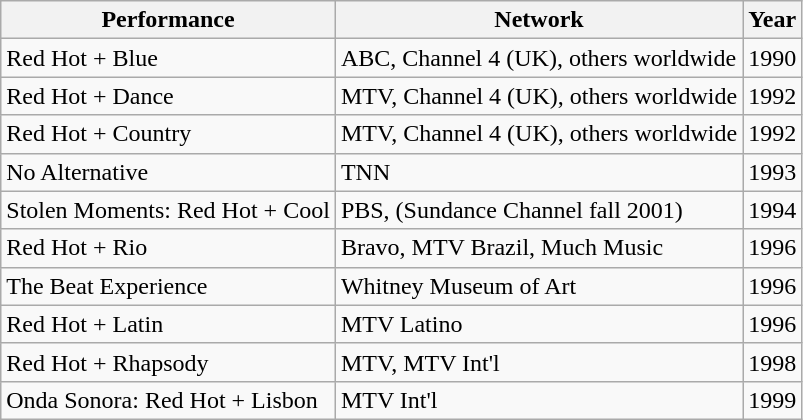<table class="wikitable">
<tr>
<th>Performance</th>
<th>Network</th>
<th>Year</th>
</tr>
<tr>
<td>Red Hot + Blue</td>
<td>ABC, Channel 4 (UK), others worldwide</td>
<td>1990</td>
</tr>
<tr>
<td>Red Hot + Dance</td>
<td>MTV, Channel 4 (UK), others worldwide</td>
<td>1992</td>
</tr>
<tr>
<td>Red Hot + Country</td>
<td>MTV, Channel 4 (UK), others worldwide</td>
<td>1992</td>
</tr>
<tr>
<td>No Alternative</td>
<td>TNN</td>
<td>1993</td>
</tr>
<tr>
<td>Stolen Moments: Red Hot + Cool</td>
<td>PBS, (Sundance Channel fall 2001)</td>
<td>1994</td>
</tr>
<tr>
<td>Red Hot + Rio</td>
<td>Bravo, MTV Brazil, Much Music</td>
<td>1996</td>
</tr>
<tr>
<td>The Beat Experience</td>
<td>Whitney Museum of Art</td>
<td>1996</td>
</tr>
<tr>
<td>Red Hot + Latin</td>
<td>MTV Latino</td>
<td>1996</td>
</tr>
<tr>
<td>Red Hot + Rhapsody</td>
<td>MTV, MTV Int'l</td>
<td>1998</td>
</tr>
<tr>
<td>Onda Sonora: Red Hot + Lisbon</td>
<td>MTV Int'l</td>
<td>1999</td>
</tr>
</table>
